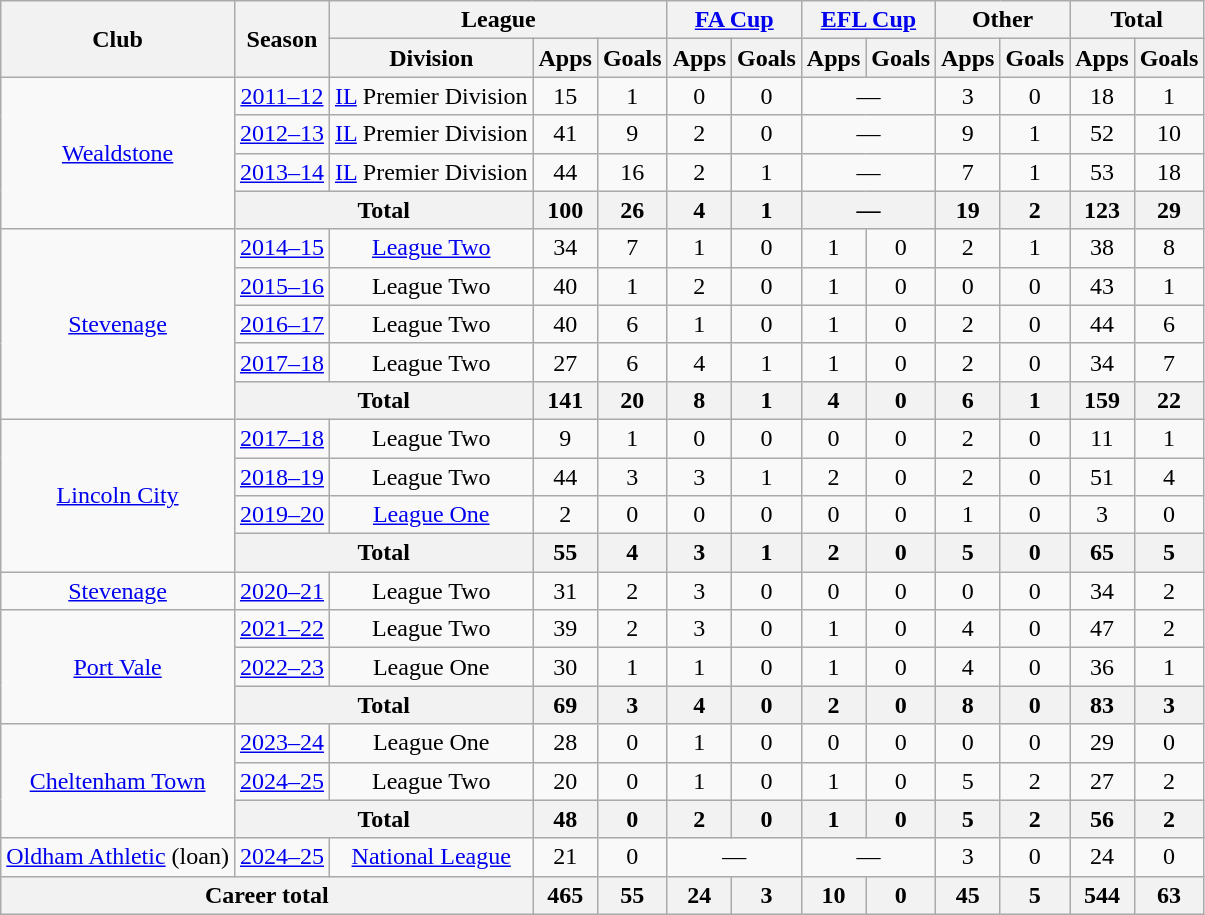<table class="wikitable" style="text-align: center">
<tr>
<th rowspan=2>Club</th>
<th rowspan=2>Season</th>
<th colspan=3>League</th>
<th colspan=2><a href='#'>FA Cup</a></th>
<th colspan=2><a href='#'>EFL Cup</a></th>
<th colspan=2>Other</th>
<th colspan=3>Total</th>
</tr>
<tr>
<th>Division</th>
<th>Apps</th>
<th>Goals</th>
<th>Apps</th>
<th>Goals</th>
<th>Apps</th>
<th>Goals</th>
<th>Apps</th>
<th>Goals</th>
<th>Apps</th>
<th>Goals</th>
</tr>
<tr>
<td rowspan="4"><a href='#'>Wealdstone</a></td>
<td><a href='#'>2011–12</a></td>
<td><a href='#'>IL</a> Premier Division</td>
<td>15</td>
<td>1</td>
<td>0</td>
<td>0</td>
<td colspan=2>—</td>
<td>3</td>
<td>0</td>
<td>18</td>
<td>1</td>
</tr>
<tr>
<td><a href='#'>2012–13</a></td>
<td><a href='#'>IL</a> Premier Division</td>
<td>41</td>
<td>9</td>
<td>2</td>
<td>0</td>
<td colspan=2>—</td>
<td>9</td>
<td>1</td>
<td>52</td>
<td>10</td>
</tr>
<tr>
<td><a href='#'>2013–14</a></td>
<td><a href='#'>IL</a> Premier Division</td>
<td>44</td>
<td>16</td>
<td>2</td>
<td>1</td>
<td colspan=2>—</td>
<td>7</td>
<td>1</td>
<td>53</td>
<td>18</td>
</tr>
<tr>
<th colspan=2>Total</th>
<th>100</th>
<th>26</th>
<th>4</th>
<th>1</th>
<th colspan="2">—</th>
<th>19</th>
<th>2</th>
<th>123</th>
<th>29</th>
</tr>
<tr>
<td rowspan="5"><a href='#'>Stevenage</a></td>
<td><a href='#'>2014–15</a></td>
<td><a href='#'>League Two</a></td>
<td>34</td>
<td>7</td>
<td>1</td>
<td>0</td>
<td>1</td>
<td>0</td>
<td>2</td>
<td>1</td>
<td>38</td>
<td>8</td>
</tr>
<tr>
<td><a href='#'>2015–16</a></td>
<td>League Two</td>
<td>40</td>
<td>1</td>
<td>2</td>
<td>0</td>
<td>1</td>
<td>0</td>
<td>0</td>
<td>0</td>
<td>43</td>
<td>1</td>
</tr>
<tr>
<td><a href='#'>2016–17</a></td>
<td>League Two</td>
<td>40</td>
<td>6</td>
<td>1</td>
<td>0</td>
<td>1</td>
<td>0</td>
<td>2</td>
<td>0</td>
<td>44</td>
<td>6</td>
</tr>
<tr>
<td><a href='#'>2017–18</a></td>
<td>League Two</td>
<td>27</td>
<td>6</td>
<td>4</td>
<td>1</td>
<td>1</td>
<td>0</td>
<td>2</td>
<td>0</td>
<td>34</td>
<td>7</td>
</tr>
<tr>
<th colspan=2>Total</th>
<th>141</th>
<th>20</th>
<th>8</th>
<th>1</th>
<th>4</th>
<th>0</th>
<th>6</th>
<th>1</th>
<th>159</th>
<th>22</th>
</tr>
<tr>
<td rowspan="4"><a href='#'>Lincoln City</a></td>
<td><a href='#'>2017–18</a></td>
<td>League Two</td>
<td>9</td>
<td>1</td>
<td>0</td>
<td>0</td>
<td>0</td>
<td>0</td>
<td>2</td>
<td>0</td>
<td>11</td>
<td>1</td>
</tr>
<tr>
<td><a href='#'>2018–19</a></td>
<td>League Two</td>
<td>44</td>
<td>3</td>
<td>3</td>
<td>1</td>
<td>2</td>
<td>0</td>
<td>2</td>
<td>0</td>
<td>51</td>
<td>4</td>
</tr>
<tr>
<td><a href='#'>2019–20</a></td>
<td><a href='#'>League One</a></td>
<td>2</td>
<td>0</td>
<td>0</td>
<td>0</td>
<td>0</td>
<td>0</td>
<td>1</td>
<td>0</td>
<td>3</td>
<td>0</td>
</tr>
<tr>
<th colspan=2>Total</th>
<th>55</th>
<th>4</th>
<th>3</th>
<th>1</th>
<th>2</th>
<th>0</th>
<th>5</th>
<th>0</th>
<th>65</th>
<th>5</th>
</tr>
<tr>
<td><a href='#'>Stevenage</a></td>
<td><a href='#'>2020–21</a></td>
<td>League Two</td>
<td>31</td>
<td>2</td>
<td>3</td>
<td>0</td>
<td>0</td>
<td>0</td>
<td>0</td>
<td>0</td>
<td>34</td>
<td>2</td>
</tr>
<tr>
<td rowspan="3"><a href='#'>Port Vale</a></td>
<td><a href='#'>2021–22</a></td>
<td>League Two</td>
<td>39</td>
<td>2</td>
<td>3</td>
<td>0</td>
<td>1</td>
<td>0</td>
<td>4</td>
<td>0</td>
<td>47</td>
<td>2</td>
</tr>
<tr>
<td><a href='#'>2022–23</a></td>
<td>League One</td>
<td>30</td>
<td>1</td>
<td>1</td>
<td>0</td>
<td>1</td>
<td>0</td>
<td>4</td>
<td>0</td>
<td>36</td>
<td>1</td>
</tr>
<tr>
<th colspan=2>Total</th>
<th>69</th>
<th>3</th>
<th>4</th>
<th>0</th>
<th>2</th>
<th>0</th>
<th>8</th>
<th>0</th>
<th>83</th>
<th>3</th>
</tr>
<tr>
<td rowspan=3><a href='#'>Cheltenham Town</a></td>
<td><a href='#'>2023–24</a></td>
<td>League One</td>
<td>28</td>
<td>0</td>
<td>1</td>
<td>0</td>
<td>0</td>
<td>0</td>
<td>0</td>
<td>0</td>
<td>29</td>
<td>0</td>
</tr>
<tr>
<td><a href='#'>2024–25</a></td>
<td>League Two</td>
<td>20</td>
<td>0</td>
<td>1</td>
<td>0</td>
<td>1</td>
<td>0</td>
<td>5</td>
<td>2</td>
<td>27</td>
<td>2</td>
</tr>
<tr>
<th colspan=2>Total</th>
<th>48</th>
<th>0</th>
<th>2</th>
<th>0</th>
<th>1</th>
<th>0</th>
<th>5</th>
<th>2</th>
<th>56</th>
<th>2</th>
</tr>
<tr>
<td><a href='#'>Oldham Athletic</a> (loan)</td>
<td><a href='#'>2024–25</a></td>
<td><a href='#'>National League</a></td>
<td>21</td>
<td>0</td>
<td colspan=2>—</td>
<td colspan=2>—</td>
<td>3</td>
<td>0</td>
<td>24</td>
<td>0</td>
</tr>
<tr>
<th colspan=3>Career total</th>
<th>465</th>
<th>55</th>
<th>24</th>
<th>3</th>
<th>10</th>
<th>0</th>
<th>45</th>
<th>5</th>
<th>544</th>
<th>63</th>
</tr>
</table>
